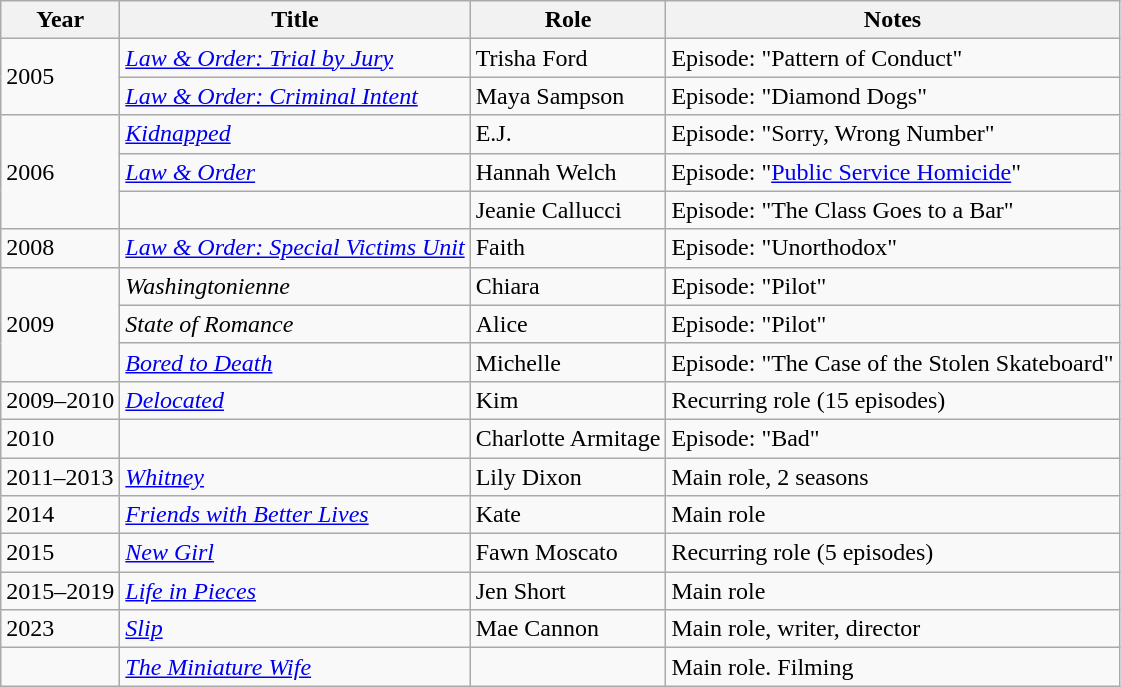<table class="wikitable sortable">
<tr>
<th>Year</th>
<th>Title</th>
<th>Role</th>
<th class="unsortable">Notes</th>
</tr>
<tr>
<td rowspan="2">2005</td>
<td><em><a href='#'>Law & Order: Trial by Jury</a></em></td>
<td>Trisha Ford</td>
<td>Episode: "Pattern of Conduct"</td>
</tr>
<tr>
<td><em><a href='#'>Law & Order: Criminal Intent</a></em></td>
<td>Maya Sampson</td>
<td>Episode: "Diamond Dogs"</td>
</tr>
<tr>
<td rowspan="3">2006</td>
<td><em><a href='#'>Kidnapped</a></em></td>
<td>E.J.</td>
<td>Episode: "Sorry, Wrong Number"</td>
</tr>
<tr>
<td><em><a href='#'>Law & Order</a></em></td>
<td>Hannah Welch</td>
<td>Episode: "<a href='#'>Public Service Homicide</a>"</td>
</tr>
<tr>
<td><em></em></td>
<td>Jeanie Callucci</td>
<td>Episode: "The Class Goes to a Bar"</td>
</tr>
<tr>
<td>2008</td>
<td><em><a href='#'>Law & Order: Special Victims Unit</a></em></td>
<td>Faith</td>
<td>Episode: "Unorthodox"</td>
</tr>
<tr>
<td rowspan="3">2009</td>
<td><em>Washingtonienne</em></td>
<td>Chiara</td>
<td>Episode: "Pilot"</td>
</tr>
<tr>
<td><em>State of Romance</em></td>
<td>Alice</td>
<td>Episode: "Pilot"</td>
</tr>
<tr>
<td><em><a href='#'>Bored to Death</a></em></td>
<td>Michelle</td>
<td>Episode: "The Case of the Stolen Skateboard"</td>
</tr>
<tr>
<td>2009–2010</td>
<td><em><a href='#'>Delocated</a></em></td>
<td>Kim</td>
<td>Recurring role (15 episodes)</td>
</tr>
<tr>
<td>2010</td>
<td><em></em></td>
<td>Charlotte Armitage</td>
<td>Episode: "Bad"</td>
</tr>
<tr>
<td>2011–2013</td>
<td><em><a href='#'>Whitney</a></em></td>
<td>Lily Dixon</td>
<td>Main role, 2 seasons</td>
</tr>
<tr>
<td>2014</td>
<td><em><a href='#'>Friends with Better Lives</a></em></td>
<td>Kate</td>
<td>Main role</td>
</tr>
<tr>
<td>2015</td>
<td><em><a href='#'>New Girl</a></em></td>
<td>Fawn Moscato</td>
<td>Recurring role (5 episodes)</td>
</tr>
<tr>
<td>2015–2019</td>
<td><em><a href='#'>Life in Pieces</a></em></td>
<td>Jen Short</td>
<td>Main role</td>
</tr>
<tr>
<td>2023</td>
<td><em><a href='#'>Slip</a></em></td>
<td>Mae Cannon</td>
<td>Main role, writer, director</td>
</tr>
<tr>
<td></td>
<td><em><a href='#'>The Miniature Wife</a></em></td>
<td></td>
<td>Main role. Filming</td>
</tr>
</table>
